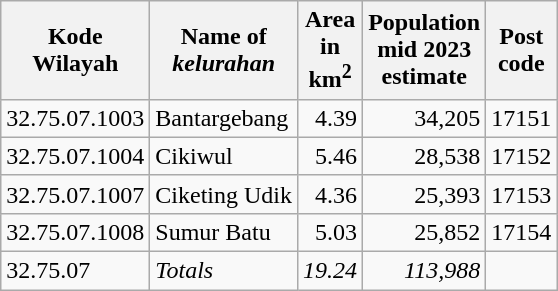<table class="wikitable">
<tr>
<th>Kode <br>Wilayah</th>
<th>Name of <br> <em>kelurahan</em></th>
<th>Area <br>in <br>km<sup>2</sup></th>
<th>Population<br>mid 2023<br>estimate</th>
<th>Post<br>code</th>
</tr>
<tr>
<td>32.75.07.1003</td>
<td>Bantargebang</td>
<td align="right">4.39</td>
<td align="right">34,205</td>
<td>17151</td>
</tr>
<tr>
<td>32.75.07.1004</td>
<td>Cikiwul</td>
<td align="right">5.46</td>
<td align="right">28,538</td>
<td>17152</td>
</tr>
<tr>
<td>32.75.07.1007</td>
<td>Ciketing Udik</td>
<td align="right">4.36</td>
<td align="right">25,393</td>
<td>17153</td>
</tr>
<tr>
<td>32.75.07.1008</td>
<td>Sumur Batu</td>
<td align="right">5.03</td>
<td align="right">25,852</td>
<td>17154</td>
</tr>
<tr>
<td>32.75.07</td>
<td><em>Totals</em></td>
<td align="right"><em>19.24</em></td>
<td align="right"><em>113,988</em></td>
<td></td>
</tr>
</table>
